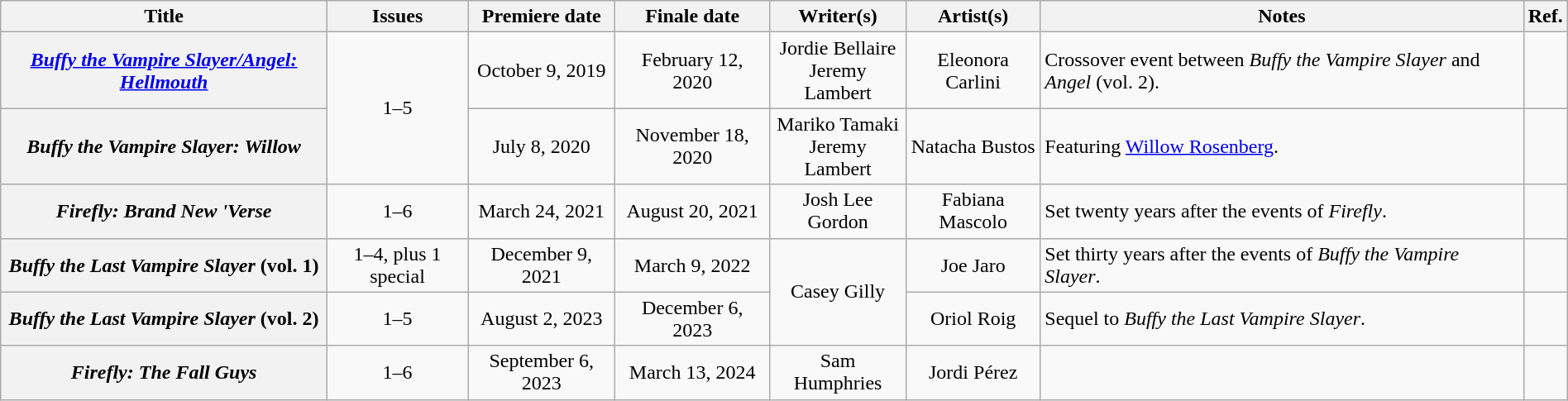<table class="wikitable" style="text-align:center; font-weight:normal;" width=100%>
<tr>
<th scope="col" align="center">Title</th>
<th scope="col" align="center">Issues</th>
<th>Premiere date</th>
<th scope="col" align="center">Finale date</th>
<th scope="col" align="center">Writer(s)</th>
<th>Artist(s)</th>
<th scope="col" align="center">Notes</th>
<th>Ref.</th>
</tr>
<tr>
<th scope="row"><em><a href='#'>Buffy the Vampire Slayer/Angel: Hellmouth</a></em></th>
<td rowspan="2">1–5</td>
<td>October 9, 2019</td>
<td>February 12, 2020</td>
<td>Jordie Bellaire<br>Jeremy Lambert</td>
<td>Eleonora Carlini</td>
<td align="left">Crossover event between <em>Buffy the Vampire Slayer</em> and <em>Angel</em> (vol. 2).</td>
<td></td>
</tr>
<tr>
<th scope="row"><em>Buffy the Vampire Slayer: Willow</em></th>
<td>July 8, 2020</td>
<td>November 18, 2020</td>
<td>Mariko Tamaki<br>Jeremy Lambert</td>
<td>Natacha Bustos</td>
<td align="left">Featuring <a href='#'>Willow Rosenberg</a>.</td>
<td></td>
</tr>
<tr>
<th><em>Firefly: Brand New 'Verse</em></th>
<td>1–6</td>
<td>March 24, 2021</td>
<td>August 20, 2021</td>
<td>Josh Lee Gordon</td>
<td>Fabiana Mascolo</td>
<td align="left">Set twenty years after the events of <em>Firefly</em>.</td>
<td></td>
</tr>
<tr>
<th><em>Buffy the Last Vampire Slayer</em> (vol. 1)</th>
<td>1–4, plus 1 special</td>
<td>December 9, 2021</td>
<td>March 9, 2022</td>
<td rowspan="2">Casey Gilly</td>
<td>Joe Jaro</td>
<td align="left">Set thirty years after the events of <em>Buffy the Vampire Slayer</em>.</td>
<td></td>
</tr>
<tr>
<th><em>Buffy the Last Vampire Slayer</em> (vol. 2)</th>
<td>1–5</td>
<td>August 2, 2023</td>
<td>December 6, 2023</td>
<td>Oriol Roig</td>
<td align="left">Sequel to <em>Buffy the Last Vampire Slayer</em>.</td>
<td></td>
</tr>
<tr>
<th><em>Firefly: The Fall Guys</em></th>
<td>1–6</td>
<td>September 6, 2023</td>
<td>March 13, 2024</td>
<td>Sam Humphries</td>
<td>Jordi Pérez</td>
<td></td>
<td></td>
</tr>
</table>
